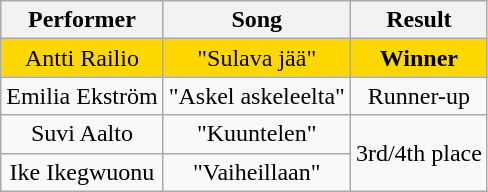<table class="wikitable" style="text-align: center; width: auto">
<tr>
<th>Performer</th>
<th>Song</th>
<th>Result</th>
</tr>
<tr style="background:gold">
<td>Antti Railio</td>
<td>"Sulava jää"</td>
<td><strong>Winner</strong></td>
</tr>
<tr>
<td>Emilia Ekström</td>
<td>"Askel askeleelta"</td>
<td>Runner-up</td>
</tr>
<tr>
<td>Suvi Aalto</td>
<td>"Kuuntelen"</td>
<td rowspan="2">3rd/4th place</td>
</tr>
<tr>
<td>Ike Ikegwuonu</td>
<td>"Vaiheillaan"</td>
</tr>
</table>
